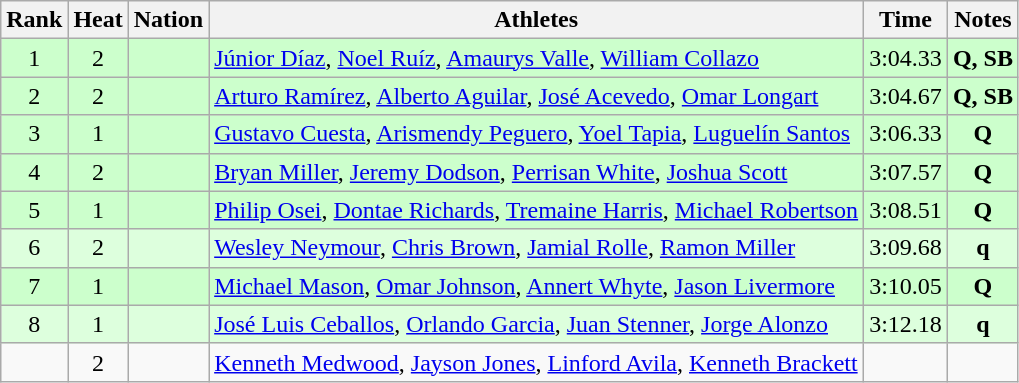<table class="wikitable sortable" style="text-align:center">
<tr>
<th>Rank</th>
<th>Heat</th>
<th>Nation</th>
<th>Athletes</th>
<th>Time</th>
<th>Notes</th>
</tr>
<tr bgcolor=ccffcc>
<td>1</td>
<td>2</td>
<td align=left></td>
<td align=left><a href='#'>Júnior Díaz</a>, <a href='#'>Noel Ruíz</a>, <a href='#'>Amaurys Valle</a>, <a href='#'>William Collazo</a></td>
<td>3:04.33</td>
<td><strong>Q, SB</strong></td>
</tr>
<tr bgcolor=ccffcc>
<td>2</td>
<td>2</td>
<td align=left></td>
<td align=left><a href='#'>Arturo Ramírez</a>, <a href='#'>Alberto Aguilar</a>, <a href='#'>José Acevedo</a>, <a href='#'>Omar Longart</a></td>
<td>3:04.67</td>
<td><strong>Q, SB</strong></td>
</tr>
<tr bgcolor=ccffcc>
<td>3</td>
<td>1</td>
<td align=left></td>
<td align=left><a href='#'>Gustavo Cuesta</a>, <a href='#'>Arismendy Peguero</a>, <a href='#'>Yoel Tapia</a>, <a href='#'>Luguelín Santos</a></td>
<td>3:06.33</td>
<td><strong>Q</strong></td>
</tr>
<tr bgcolor=ccffcc>
<td>4</td>
<td>2</td>
<td align=left></td>
<td align=left><a href='#'>Bryan Miller</a>, <a href='#'>Jeremy Dodson</a>, <a href='#'>Perrisan White</a>, <a href='#'>Joshua Scott</a></td>
<td>3:07.57</td>
<td><strong>Q</strong></td>
</tr>
<tr bgcolor=ccffcc>
<td>5</td>
<td>1</td>
<td align=left></td>
<td align=left><a href='#'>Philip Osei</a>, <a href='#'>Dontae Richards</a>, <a href='#'>Tremaine Harris</a>, <a href='#'>Michael Robertson</a></td>
<td>3:08.51</td>
<td><strong>Q</strong></td>
</tr>
<tr bgcolor=ddffdd>
<td>6</td>
<td>2</td>
<td align=left></td>
<td align=left><a href='#'>Wesley Neymour</a>, <a href='#'>Chris Brown</a>, <a href='#'>Jamial Rolle</a>, <a href='#'>Ramon Miller</a></td>
<td>3:09.68</td>
<td><strong>q</strong></td>
</tr>
<tr bgcolor=ccffcc>
<td>7</td>
<td>1</td>
<td align=left></td>
<td align=left><a href='#'>Michael Mason</a>, <a href='#'>Omar Johnson</a>, <a href='#'>Annert Whyte</a>, <a href='#'>Jason Livermore</a></td>
<td>3:10.05</td>
<td><strong>Q</strong></td>
</tr>
<tr bgcolor=ddffdd>
<td>8</td>
<td>1</td>
<td align=left></td>
<td align=left><a href='#'>José Luis Ceballos</a>, <a href='#'>Orlando Garcia</a>, <a href='#'>Juan Stenner</a>, <a href='#'>Jorge Alonzo</a></td>
<td>3:12.18</td>
<td><strong>q</strong></td>
</tr>
<tr>
<td></td>
<td>2</td>
<td align=left></td>
<td align=left><a href='#'>Kenneth Medwood</a>, <a href='#'>Jayson Jones</a>, <a href='#'>Linford Avila</a>, <a href='#'>Kenneth Brackett</a></td>
<td><strong></strong></td>
<td></td>
</tr>
</table>
